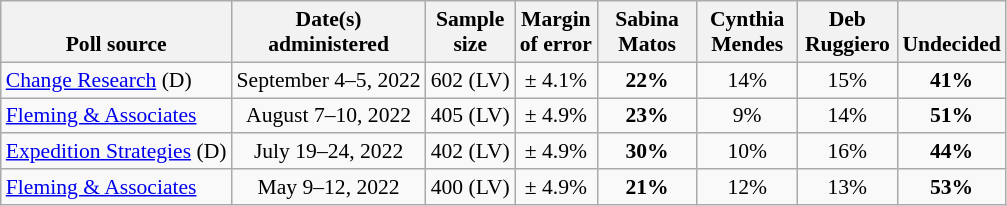<table class="wikitable" style="font-size:90%;text-align:center;">
<tr valign=bottom>
<th>Poll source</th>
<th>Date(s)<br>administered</th>
<th>Sample<br>size</th>
<th>Margin<br>of error</th>
<th style="width:60px;">Sabina<br>Matos</th>
<th style="width:60px;">Cynthia<br>Mendes</th>
<th style="width:60px;">Deb<br>Ruggiero</th>
<th>Undecided</th>
</tr>
<tr>
<td style="text-align:left;"><a href='#'>Change Research</a> (D)</td>
<td>September 4–5, 2022</td>
<td>602 (LV)</td>
<td>± 4.1%</td>
<td><strong>22%</strong></td>
<td>14%</td>
<td>15%</td>
<td><strong>41%</strong></td>
</tr>
<tr>
<td style="text-align:left;"><a href='#'>Fleming & Associates</a></td>
<td>August 7–10, 2022</td>
<td>405 (LV)</td>
<td>± 4.9%</td>
<td><strong>23%</strong></td>
<td>9%</td>
<td>14%</td>
<td><strong>51%</strong></td>
</tr>
<tr>
<td style="text-align:left;"><a href='#'>Expedition Strategies</a> (D)</td>
<td>July 19–24, 2022</td>
<td>402 (LV)</td>
<td>± 4.9%</td>
<td><strong>30%</strong></td>
<td>10%</td>
<td>16%</td>
<td><strong>44%</strong></td>
</tr>
<tr>
<td style="text-align:left;"><a href='#'>Fleming & Associates</a></td>
<td>May 9–12, 2022</td>
<td>400 (LV)</td>
<td>± 4.9%</td>
<td><strong>21%</strong></td>
<td>12%</td>
<td>13%</td>
<td><strong>53%</strong></td>
</tr>
</table>
